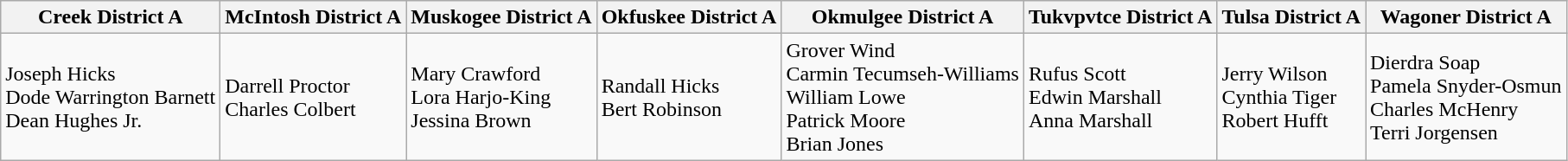<table class="wikitable">
<tr>
<th>Creek District A</th>
<th>McIntosh District A</th>
<th>Muskogee District A</th>
<th>Okfuskee District A</th>
<th>Okmulgee District A</th>
<th>Tukvpvtce District A</th>
<th>Tulsa District A</th>
<th>Wagoner District A</th>
</tr>
<tr>
<td>Joseph Hicks<br>Dode Warrington Barnett<br>Dean Hughes Jr.</td>
<td>Darrell Proctor<br>Charles Colbert</td>
<td>Mary Crawford<br>Lora Harjo-King<br>Jessina Brown</td>
<td>Randall Hicks<br>Bert Robinson</td>
<td>Grover Wind<br>Carmin Tecumseh-Williams<br>William Lowe<br>Patrick Moore<br>Brian Jones</td>
<td>Rufus Scott<br>Edwin Marshall<br>Anna Marshall</td>
<td>Jerry Wilson<br>Cynthia Tiger<br>Robert Hufft</td>
<td>Dierdra Soap<br>Pamela Snyder-Osmun<br>Charles McHenry<br>Terri Jorgensen</td>
</tr>
</table>
